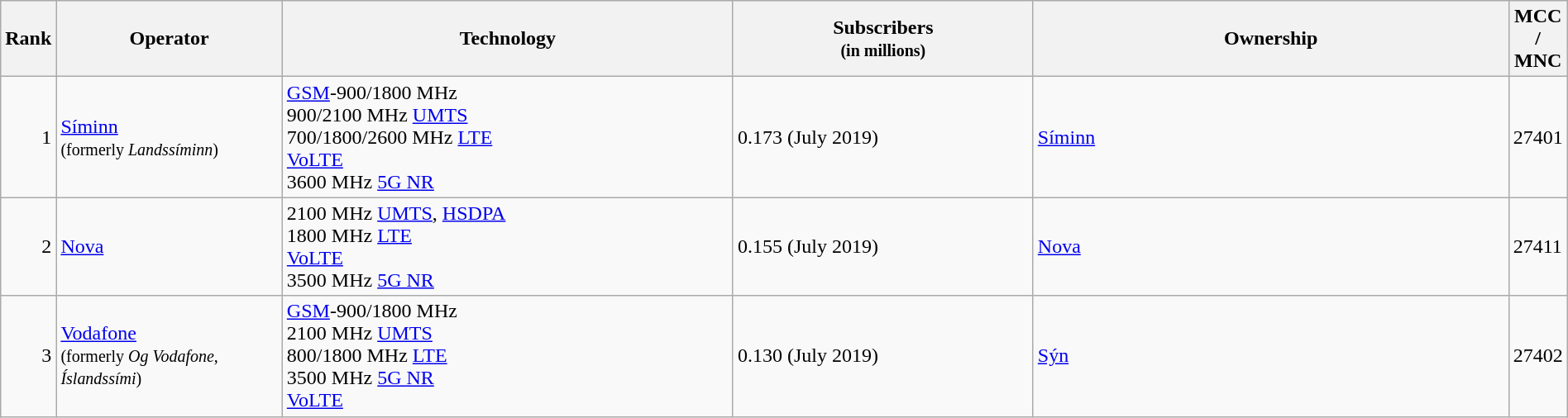<table class="wikitable" style="width:100%;">
<tr>
<th style="width:3%;">Rank</th>
<th style="width:15%;">Operator</th>
<th style="width:30%;">Technology</th>
<th style="width:20%;">Subscribers<br><small>(in millions)</small></th>
<th style="width:32%;">Ownership</th>
<th>MCC / MNC</th>
</tr>
<tr>
<td align=right>1</td>
<td><a href='#'>Síminn</a><br><small>(formerly <em>Landssíminn</em>)</small></td>
<td><a href='#'>GSM</a>-900/1800 MHz <br>900/2100 MHz <a href='#'>UMTS</a><br>700/1800/2600 MHz <a href='#'>LTE</a><br><a href='#'>VoLTE</a><br>3600 MHz <a href='#'>5G NR</a></td>
<td>0.173 (July 2019)</td>
<td><a href='#'>Síminn</a></td>
<td>27401</td>
</tr>
<tr>
<td align=right>2</td>
<td><a href='#'>Nova</a></td>
<td>2100 MHz <a href='#'>UMTS</a>, <a href='#'>HSDPA</a><br>1800 MHz <a href='#'>LTE</a><br><a href='#'>VoLTE</a><br>3500 MHz <a href='#'>5G NR</a></td>
<td>0.155 (July 2019)</td>
<td><a href='#'>Nova</a></td>
<td>27411</td>
</tr>
<tr>
<td align=right>3</td>
<td><a href='#'>Vodafone</a><br><small>(formerly <em>Og Vodafone</em>, <em>Íslandssími</em>)</small></td>
<td><a href='#'>GSM</a>-900/1800 MHz <br>2100 MHz <a href='#'>UMTS</a><br>800/1800 MHz <a href='#'>LTE</a><br>3500 MHz <a href='#'>5G NR</a><br><a href='#'>VoLTE</a></td>
<td>0.130 (July 2019)</td>
<td><a href='#'>Sýn</a></td>
<td>27402</td>
</tr>
</table>
